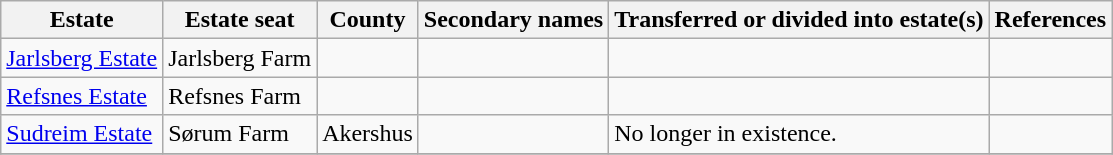<table class="wikitable">
<tr>
<th>Estate</th>
<th>Estate seat</th>
<th>County</th>
<th>Secondary names</th>
<th>Transferred or divided into estate(s)</th>
<th>References</th>
</tr>
<tr>
<td><a href='#'>Jarlsberg Estate</a></td>
<td>Jarlsberg Farm</td>
<td></td>
<td></td>
<td></td>
<td></td>
</tr>
<tr>
<td><a href='#'>Refsnes Estate</a></td>
<td>Refsnes Farm</td>
<td></td>
<td></td>
<td></td>
<td></td>
</tr>
<tr>
<td><a href='#'>Sudreim Estate</a></td>
<td>Sørum Farm</td>
<td>Akershus</td>
<td></td>
<td>No longer in existence.</td>
<td></td>
</tr>
<tr>
</tr>
</table>
